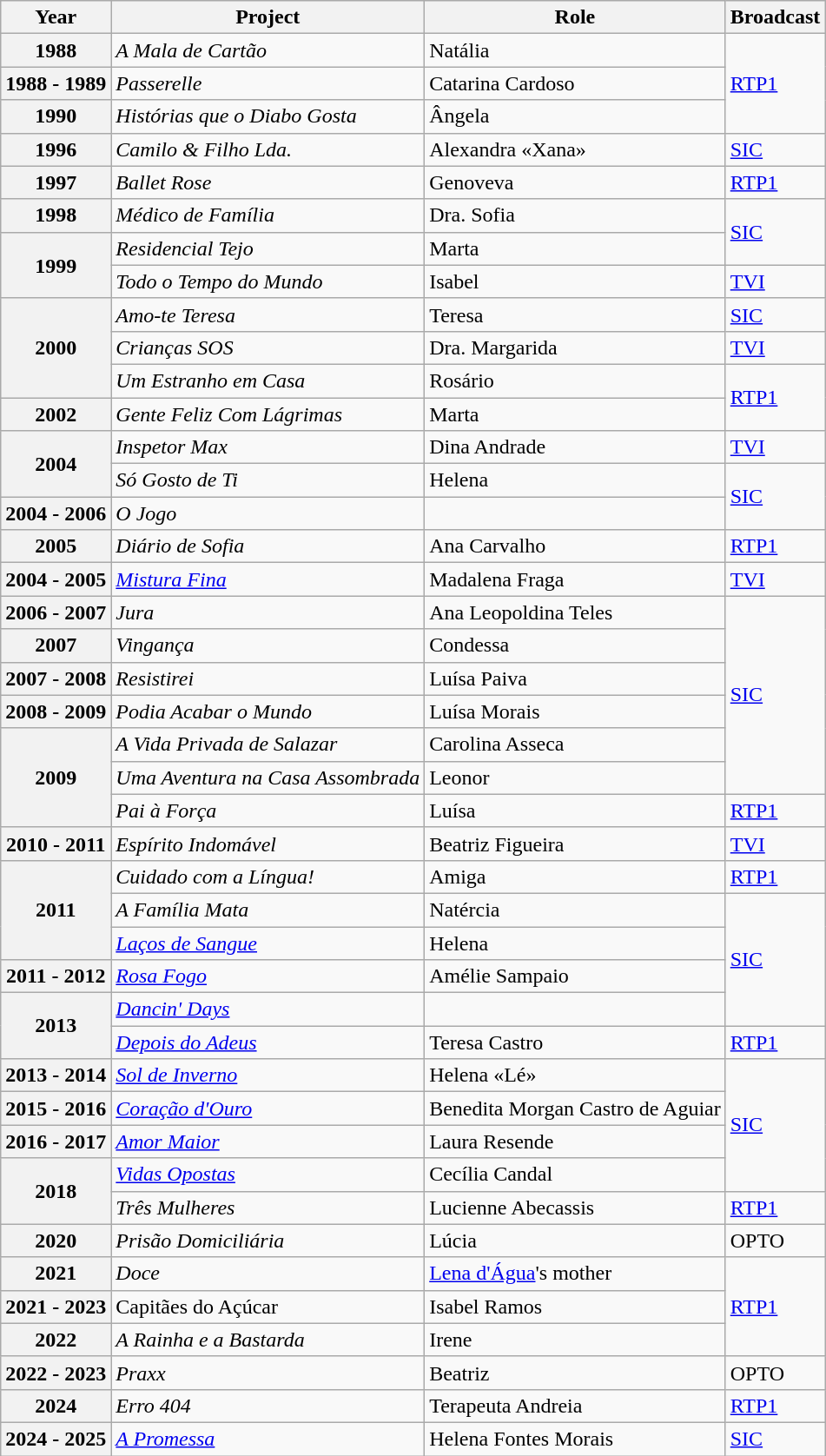<table class="wikitable">
<tr>
<th>Year</th>
<th>Project</th>
<th>Role</th>
<th>Broadcast</th>
</tr>
<tr>
<th>1988</th>
<td><em>A Mala de Cartão</em></td>
<td>Natália</td>
<td rowspan="3"><a href='#'>RTP1</a></td>
</tr>
<tr>
<th>1988 - 1989</th>
<td><em>Passerelle</em></td>
<td>Catarina Cardoso</td>
</tr>
<tr>
<th>1990</th>
<td><em>Histórias que o Diabo Gosta</em></td>
<td>Ângela</td>
</tr>
<tr>
<th>1996</th>
<td><em>Camilo & Filho Lda.</em></td>
<td>Alexandra «Xana»</td>
<td><a href='#'>SIC</a></td>
</tr>
<tr>
<th>1997</th>
<td><em>Ballet Rose</em></td>
<td>Genoveva</td>
<td><a href='#'>RTP1</a></td>
</tr>
<tr>
<th>1998</th>
<td><em>Médico de Família</em></td>
<td>Dra. Sofia</td>
<td rowspan="2"><a href='#'>SIC</a></td>
</tr>
<tr>
<th rowspan="2">1999</th>
<td><em>Residencial Tejo</em></td>
<td>Marta</td>
</tr>
<tr>
<td><em>Todo o Tempo do Mundo</em></td>
<td>Isabel</td>
<td><a href='#'>TVI</a></td>
</tr>
<tr>
<th rowspan="3">2000</th>
<td><em>Amo-te Teresa</em></td>
<td>Teresa</td>
<td><a href='#'>SIC</a></td>
</tr>
<tr>
<td><em>Crianças SOS</em></td>
<td>Dra. Margarida</td>
<td><a href='#'>TVI</a></td>
</tr>
<tr>
<td><em>Um Estranho em Casa</em></td>
<td>Rosário</td>
<td rowspan="2"><a href='#'>RTP1</a></td>
</tr>
<tr>
<th>2002</th>
<td><em>Gente Feliz Com Lágrimas</em></td>
<td>Marta</td>
</tr>
<tr>
<th rowspan="2">2004</th>
<td><em>Inspetor Max</em></td>
<td>Dina Andrade</td>
<td><a href='#'>TVI</a></td>
</tr>
<tr>
<td><em>Só Gosto de Ti</em></td>
<td>Helena</td>
<td rowspan="2"><a href='#'>SIC</a></td>
</tr>
<tr>
<th>2004 - 2006</th>
<td><em>O Jogo</em></td>
<td></td>
</tr>
<tr>
<th>2005</th>
<td><em>Diário de Sofia</em></td>
<td>Ana Carvalho</td>
<td><a href='#'>RTP1</a></td>
</tr>
<tr>
<th>2004 - 2005</th>
<td><em><a href='#'>Mistura Fina</a></em></td>
<td>Madalena Fraga</td>
<td><a href='#'>TVI</a></td>
</tr>
<tr>
<th>2006 - 2007</th>
<td><em>Jura</em></td>
<td>Ana Leopoldina Teles</td>
<td rowspan="6"><a href='#'>SIC</a></td>
</tr>
<tr>
<th>2007</th>
<td><em>Vingança</em></td>
<td>Condessa</td>
</tr>
<tr>
<th>2007 - 2008</th>
<td><em>Resistirei</em></td>
<td>Luísa Paiva</td>
</tr>
<tr>
<th>2008 - 2009</th>
<td><em>Podia Acabar o Mundo</em></td>
<td>Luísa Morais</td>
</tr>
<tr>
<th rowspan="3">2009</th>
<td><em>A Vida Privada de Salazar</em></td>
<td>Carolina Asseca</td>
</tr>
<tr>
<td><em>Uma Aventura na Casa Assombrada</em></td>
<td>Leonor</td>
</tr>
<tr>
<td><em>Pai à Força</em></td>
<td>Luísa</td>
<td><a href='#'>RTP1</a></td>
</tr>
<tr>
<th>2010 - 2011</th>
<td><em>Espírito Indomável</em></td>
<td>Beatriz Figueira</td>
<td><a href='#'>TVI</a></td>
</tr>
<tr>
<th rowspan="3">2011</th>
<td><em>Cuidado com a Língua!</em></td>
<td>Amiga</td>
<td><a href='#'>RTP1</a></td>
</tr>
<tr>
<td><em>A Família Mata</em></td>
<td>Natércia</td>
<td rowspan="4"><a href='#'>SIC</a></td>
</tr>
<tr>
<td><em><a href='#'>Laços de Sangue</a></em></td>
<td>Helena</td>
</tr>
<tr>
<th>2011 - 2012</th>
<td><em><a href='#'>Rosa Fogo</a></em></td>
<td>Amélie Sampaio</td>
</tr>
<tr>
<th rowspan="2">2013</th>
<td><em><a href='#'>Dancin' Days</a></em></td>
<td></td>
</tr>
<tr>
<td><em><a href='#'>Depois do Adeus</a></em></td>
<td>Teresa Castro</td>
<td><a href='#'>RTP1</a></td>
</tr>
<tr>
<th>2013 - 2014</th>
<td><em><a href='#'>Sol de Inverno</a></em></td>
<td>Helena «Lé»</td>
<td rowspan="4"><a href='#'>SIC</a></td>
</tr>
<tr>
<th>2015 - 2016</th>
<td><em><a href='#'>Coração d'Ouro</a></em></td>
<td>Benedita Morgan Castro de Aguiar</td>
</tr>
<tr>
<th>2016 - 2017</th>
<td><em><a href='#'>Amor Maior</a></em></td>
<td>Laura Resende</td>
</tr>
<tr>
<th rowspan="2">2018</th>
<td><em><a href='#'>Vidas Opostas</a></em></td>
<td>Cecília Candal</td>
</tr>
<tr>
<td><em>Três Mulheres</em></td>
<td>Lucienne Abecassis</td>
<td><a href='#'>RTP1</a></td>
</tr>
<tr>
<th>2020</th>
<td><em>Prisão Domiciliária</em></td>
<td>Lúcia</td>
<td>OPTO</td>
</tr>
<tr>
<th>2021</th>
<td><em>Doce</em></td>
<td><a href='#'>Lena d'Água</a>'s mother</td>
<td rowspan="3"><a href='#'>RTP1</a></td>
</tr>
<tr>
<th>2021 - 2023</th>
<td>Capitães do Açúcar</td>
<td>Isabel Ramos</td>
</tr>
<tr>
<th>2022</th>
<td><em>A Rainha e a Bastarda</em></td>
<td>Irene</td>
</tr>
<tr>
<th>2022 - 2023</th>
<td><em>Praxx</em></td>
<td>Beatriz</td>
<td>OPTO</td>
</tr>
<tr>
<th>2024</th>
<td><em>Erro 404</em></td>
<td>Terapeuta Andreia</td>
<td><a href='#'>RTP1</a></td>
</tr>
<tr>
<th>2024 - 2025</th>
<td><em><a href='#'>A Promessa</a></em></td>
<td>Helena Fontes Morais</td>
<td><a href='#'>SIC</a></td>
</tr>
</table>
